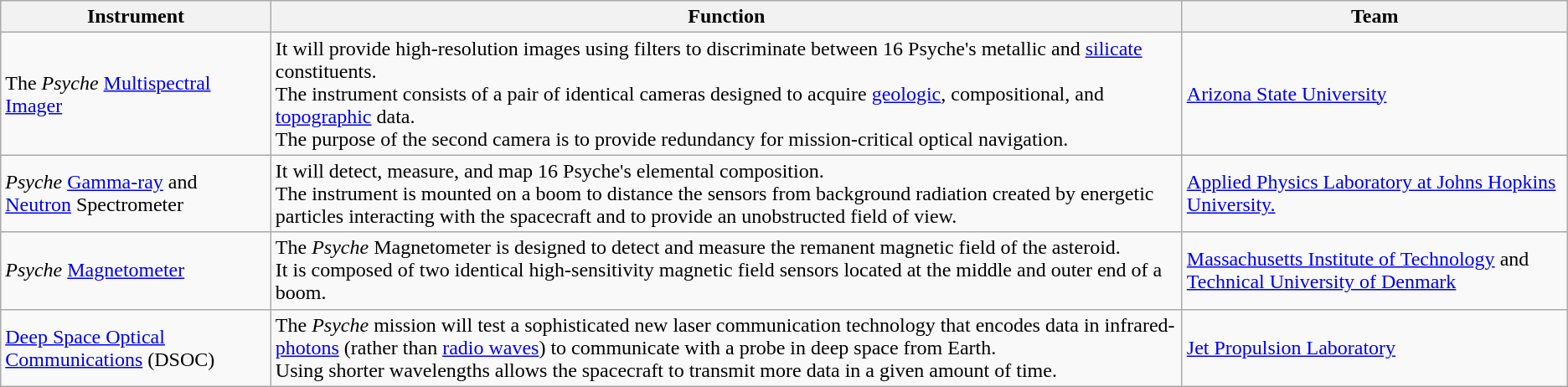<table class="wikitable">
<tr>
<th>Instrument</th>
<th>Function</th>
<th>Team</th>
</tr>
<tr>
<td>The <em>Psyche</em> <a href='#'>Multispectral Imager</a></td>
<td>It will provide high-resolution images using filters to discriminate between 16 Psyche's metallic and <a href='#'>silicate</a> constituents.<br>The instrument consists of a pair of identical cameras designed to acquire <a href='#'>geologic</a>, compositional, and <a href='#'>topographic</a> data.<br>The purpose of the second camera is to provide redundancy for mission-critical optical navigation.</td>
<td><a href='#'>Arizona State University</a></td>
</tr>
<tr>
<td><em>Psyche</em> <a href='#'>Gamma-ray</a> and <a href='#'>Neutron</a> Spectrometer</td>
<td>It will detect, measure, and map 16 Psyche's elemental composition.<br>The instrument is mounted on a  boom to distance the sensors from background radiation created by energetic particles interacting with the spacecraft and to provide an unobstructed field of view.</td>
<td><a href='#'>Applied Physics Laboratory at Johns Hopkins University.</a></td>
</tr>
<tr>
<td><em>Psyche</em> <a href='#'>Magnetometer</a></td>
<td>The <em>Psyche</em> Magnetometer is designed to detect and measure the remanent magnetic field of the asteroid.<br>It is composed of two identical high-sensitivity magnetic field sensors located at the middle and outer end of a  boom.</td>
<td><a href='#'>Massachusetts Institute of Technology</a> and <a href='#'>Technical University of Denmark</a></td>
</tr>
<tr>
<td><a href='#'>Deep Space Optical Communications</a> (DSOC)</td>
<td>The <em>Psyche</em> mission will test a sophisticated new laser communication technology that encodes data in infrared-<a href='#'>photons</a> (rather than <a href='#'>radio waves</a>) to communicate with a probe in deep space from Earth.<br>Using shorter wavelengths allows the spacecraft to transmit more data in a given amount of time.</td>
<td><a href='#'>Jet Propulsion Laboratory</a></td>
</tr>
</table>
